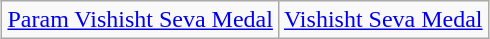<table class="wikitable" style="margin:1em auto; text-align:center;">
<tr>
<td style="text-align:center;"><a href='#'>Param Vishisht Seva Medal</a></td>
<td style="text-align:center;"><a href='#'>Vishisht Seva Medal</a></td>
</tr>
</table>
